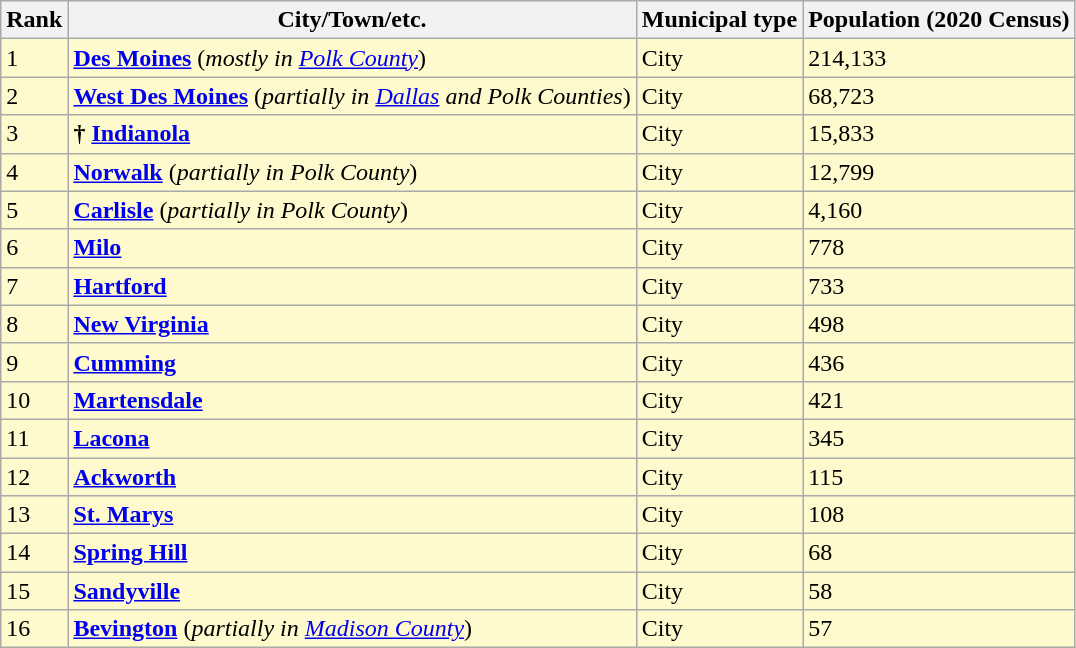<table class="wikitable sortable">
<tr>
<th>Rank</th>
<th>City/Town/etc.</th>
<th>Municipal type</th>
<th>Population (2020 Census)</th>
</tr>
<tr style="background-color:#FFFACD;">
<td>1</td>
<td><strong><a href='#'>Des Moines</a></strong>  (<em>mostly in <a href='#'>Polk County</a></em>)</td>
<td>City</td>
<td>214,133</td>
</tr>
<tr style="background-color:#FFFACD;">
<td>2</td>
<td><strong><a href='#'>West Des Moines</a></strong>  (<em>partially in <a href='#'>Dallas</a> and Polk Counties</em>)</td>
<td>City</td>
<td>68,723</td>
</tr>
<tr style="background-color:#FFFACD;">
<td>3</td>
<td><strong>†</strong> <strong><a href='#'>Indianola</a></strong></td>
<td>City</td>
<td>15,833</td>
</tr>
<tr style="background-color:#FFFACD;">
<td>4</td>
<td><strong><a href='#'>Norwalk</a></strong>  (<em>partially in Polk County</em>)</td>
<td>City</td>
<td>12,799</td>
</tr>
<tr style="background-color:#FFFACD;">
<td>5</td>
<td><strong><a href='#'>Carlisle</a></strong> (<em>partially in Polk County</em>)</td>
<td>City</td>
<td>4,160</td>
</tr>
<tr style="background-color:#FFFACD;">
<td>6</td>
<td><strong><a href='#'>Milo</a></strong></td>
<td>City</td>
<td>778</td>
</tr>
<tr style="background-color:#FFFACD;">
<td>7</td>
<td><strong><a href='#'>Hartford</a></strong></td>
<td>City</td>
<td>733</td>
</tr>
<tr style="background-color:#FFFACD;">
<td>8</td>
<td><strong><a href='#'>New Virginia</a></strong></td>
<td>City</td>
<td>498</td>
</tr>
<tr style="background-color:#FFFACD;">
<td>9</td>
<td><strong><a href='#'>Cumming</a></strong></td>
<td>City</td>
<td>436</td>
</tr>
<tr style="background-color:#FFFACD;">
<td>10</td>
<td><strong><a href='#'>Martensdale</a></strong></td>
<td>City</td>
<td>421</td>
</tr>
<tr style="background-color:#FFFACD;">
<td>11</td>
<td><strong><a href='#'>Lacona</a></strong></td>
<td>City</td>
<td>345</td>
</tr>
<tr style="background-color:#FFFACD;">
<td>12</td>
<td><strong><a href='#'>Ackworth</a></strong></td>
<td>City</td>
<td>115</td>
</tr>
<tr style="background-color:#FFFACD;">
<td>13</td>
<td><strong><a href='#'>St. Marys</a></strong></td>
<td>City</td>
<td>108</td>
</tr>
<tr style="background-color:#FFFACD;">
<td>14</td>
<td><strong><a href='#'>Spring Hill</a></strong></td>
<td>City</td>
<td>68</td>
</tr>
<tr style="background-color:#FFFACD;">
<td>15</td>
<td><strong><a href='#'>Sandyville</a></strong></td>
<td>City</td>
<td>58</td>
</tr>
<tr style="background-color:#FFFACD;">
<td>16</td>
<td><strong><a href='#'>Bevington</a></strong>  (<em>partially in <a href='#'>Madison County</a></em>)</td>
<td>City</td>
<td>57</td>
</tr>
</table>
